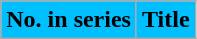<table class="wikitable plainrowheaders">
<tr style="background:#00bfff;">
<th style="background:#00BFFF;">No. in series</th>
<th style="background:#00BFFF;">Title<br>














</th>
</tr>
</table>
